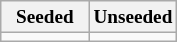<table class="wikitable" style="font-size:80%">
<tr>
<th width=50%>Seeded</th>
<th width=50%>Unseeded</th>
</tr>
<tr>
<td valign=top></td>
<td valign=top></td>
</tr>
</table>
